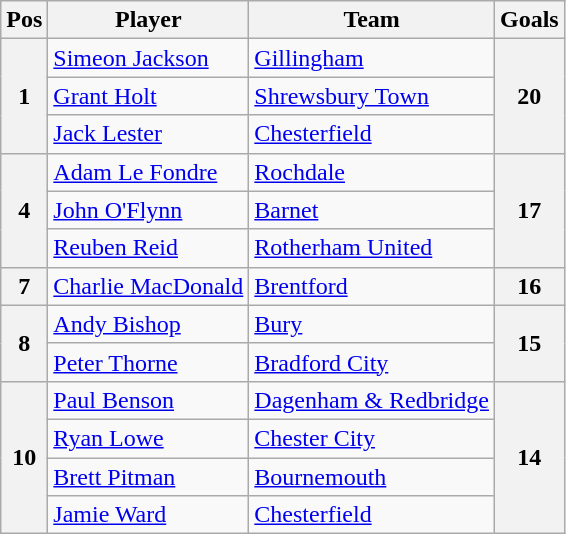<table class="wikitable">
<tr>
<th>Pos</th>
<th>Player</th>
<th>Team</th>
<th>Goals</th>
</tr>
<tr>
<th rowspan="3">1</th>
<td><a href='#'>Simeon Jackson</a></td>
<td><a href='#'>Gillingham</a></td>
<th rowspan="3">20</th>
</tr>
<tr>
<td><a href='#'>Grant Holt</a></td>
<td><a href='#'>Shrewsbury Town</a></td>
</tr>
<tr>
<td><a href='#'>Jack Lester</a></td>
<td><a href='#'>Chesterfield</a></td>
</tr>
<tr>
<th rowspan="3">4</th>
<td><a href='#'>Adam Le Fondre</a></td>
<td><a href='#'>Rochdale</a></td>
<th rowspan="3">17</th>
</tr>
<tr>
<td><a href='#'>John O'Flynn</a></td>
<td><a href='#'>Barnet</a></td>
</tr>
<tr>
<td><a href='#'>Reuben Reid</a></td>
<td><a href='#'>Rotherham United</a></td>
</tr>
<tr>
<th>7</th>
<td><a href='#'>Charlie MacDonald</a></td>
<td><a href='#'>Brentford</a></td>
<th>16</th>
</tr>
<tr>
<th rowspan="2">8</th>
<td><a href='#'>Andy Bishop</a></td>
<td><a href='#'>Bury</a></td>
<th rowspan="2">15</th>
</tr>
<tr>
<td><a href='#'>Peter Thorne</a></td>
<td><a href='#'>Bradford City</a></td>
</tr>
<tr>
<th rowspan="4">10</th>
<td><a href='#'>Paul Benson</a></td>
<td><a href='#'>Dagenham & Redbridge</a></td>
<th rowspan="4">14</th>
</tr>
<tr>
<td><a href='#'>Ryan Lowe</a></td>
<td><a href='#'>Chester City</a></td>
</tr>
<tr>
<td><a href='#'>Brett Pitman</a></td>
<td><a href='#'>Bournemouth</a></td>
</tr>
<tr>
<td><a href='#'>Jamie Ward</a></td>
<td><a href='#'>Chesterfield</a></td>
</tr>
</table>
